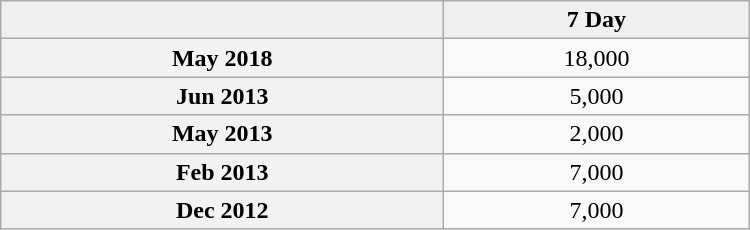<table class="wikitable sortable" style="text-align:center; width:500px; height:150px;">
<tr>
<td style="text-align:center; background:#f0f0f0;"></td>
<td style="text-align:center; background:#f0f0f0;"><strong>7 Day</strong></td>
</tr>
<tr>
<th scope="row">May 2018</th>
<td>18,000</td>
</tr>
<tr>
<th scope="row">Jun 2013</th>
<td>5,000</td>
</tr>
<tr>
<th scope="row">May 2013</th>
<td>2,000</td>
</tr>
<tr>
<th scope="row">Feb 2013</th>
<td>7,000</td>
</tr>
<tr>
<th scope="row">Dec 2012</th>
<td>7,000</td>
</tr>
</table>
